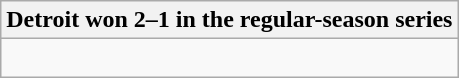<table class="wikitable collapsible collapsed">
<tr>
<th>Detroit won 2–1 in the regular-season series</th>
</tr>
<tr>
<td><br>

</td>
</tr>
</table>
